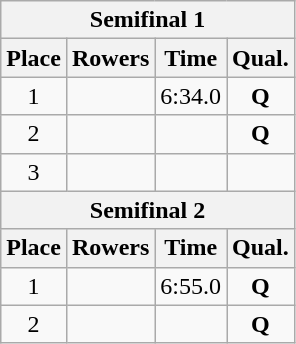<table class=wikitable style="text-align:center">
<tr>
<th colspan=4>Semifinal 1</th>
</tr>
<tr>
<th>Place</th>
<th>Rowers</th>
<th>Time</th>
<th>Qual.</th>
</tr>
<tr>
<td>1</td>
<td align=left> <br> </td>
<td>6:34.0</td>
<td><strong>Q</strong></td>
</tr>
<tr>
<td>2</td>
<td align=left> <br> </td>
<td></td>
<td><strong>Q</strong></td>
</tr>
<tr>
<td>3</td>
<td align=left> <br> </td>
<td></td>
<td></td>
</tr>
<tr>
<th colspan=4>Semifinal 2</th>
</tr>
<tr>
<th>Place</th>
<th>Rowers</th>
<th>Time</th>
<th>Qual.</th>
</tr>
<tr>
<td>1</td>
<td align=left> <br> </td>
<td>6:55.0</td>
<td><strong>Q</strong></td>
</tr>
<tr>
<td>2</td>
<td align=left> <br> </td>
<td></td>
<td><strong>Q</strong></td>
</tr>
</table>
